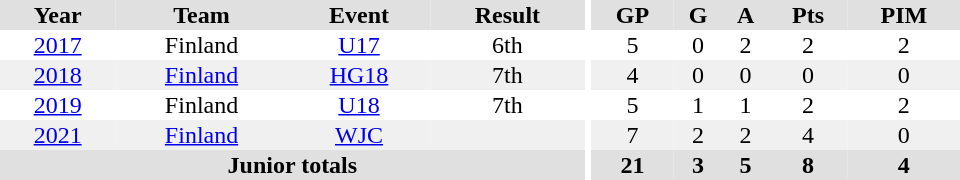<table border="0" cellpadding="1" cellspacing="0" ID="Table3" style="text-align:center; width:40em">
<tr ALIGN="center" bgcolor="#e0e0e0">
<th>Year</th>
<th>Team</th>
<th>Event</th>
<th>Result</th>
<th rowspan="102" bgcolor="#ffffff"></th>
<th>GP</th>
<th>G</th>
<th>A</th>
<th>Pts</th>
<th>PIM</th>
</tr>
<tr>
<td><a href='#'>2017</a></td>
<td>Finland</td>
<td><a href='#'>U17</a></td>
<td>6th</td>
<td>5</td>
<td>0</td>
<td>2</td>
<td>2</td>
<td>2</td>
</tr>
<tr bgcolor="#f0f0f0">
<td><a href='#'>2018</a></td>
<td><a href='#'>Finland</a></td>
<td><a href='#'>HG18</a></td>
<td>7th</td>
<td>4</td>
<td>0</td>
<td>0</td>
<td>0</td>
<td>0</td>
</tr>
<tr>
<td><a href='#'>2019</a></td>
<td>Finland</td>
<td><a href='#'>U18</a></td>
<td>7th</td>
<td>5</td>
<td>1</td>
<td>1</td>
<td>2</td>
<td>2</td>
</tr>
<tr bgcolor="#f0f0f0">
<td><a href='#'>2021</a></td>
<td><a href='#'>Finland</a></td>
<td><a href='#'>WJC</a></td>
<td></td>
<td>7</td>
<td>2</td>
<td>2</td>
<td>4</td>
<td>0</td>
</tr>
<tr bgcolor="#e0e0e0">
<th colspan="4">Junior totals</th>
<th>21</th>
<th>3</th>
<th>5</th>
<th>8</th>
<th>4</th>
</tr>
</table>
